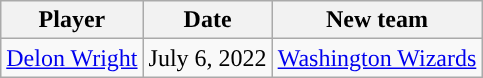<table class="wikitable sortable sortable" style="text-align: center">
<tr>
<th>Player</th>
<th>Date</th>
<th>New team</th>
</tr>
<tr>
<td><a href='#'>Delon Wright</a></td>
<td>July 6, 2022</td>
<td><a href='#'>Washington Wizards</a></td>
</tr>
</table>
